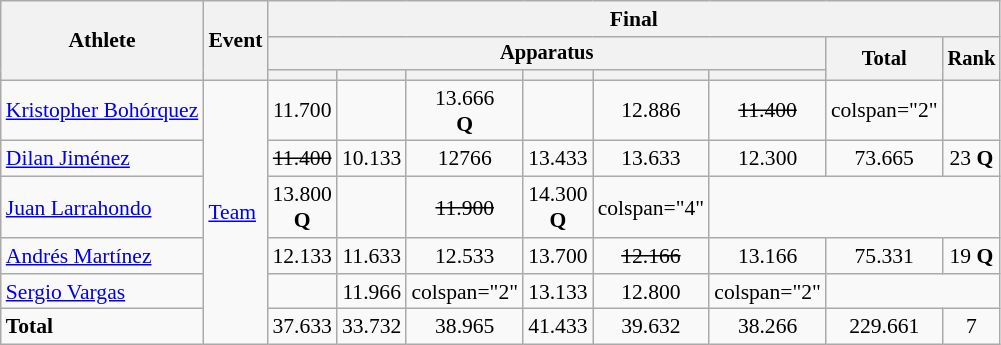<table class="wikitable" style="font-size:90%">
<tr>
<th rowspan=3>Athlete</th>
<th rowspan=3>Event</th>
<th colspan =8>Final</th>
</tr>
<tr style="font-size:95%">
<th colspan=6>Apparatus</th>
<th rowspan=2>Total</th>
<th rowspan=2>Rank</th>
</tr>
<tr style="font-size:95%">
<th></th>
<th></th>
<th></th>
<th></th>
<th></th>
<th></th>
</tr>
<tr align=center>
<td align=left><a href='#'>Kristopher Bohórquez</a></td>
<td style="text-align:left;" rowspan="6"><a href='#'>Team</a></td>
<td>11.700</td>
<td></td>
<td>13.666<br><strong>Q</strong></td>
<td></td>
<td>12.886</td>
<td><s>11.400</s></td>
<td>colspan="2" </td>
</tr>
<tr align=center>
<td align=left><a href='#'>Dilan Jiménez</a></td>
<td><s>11.400</s></td>
<td>10.133</td>
<td>12766</td>
<td>13.433</td>
<td>13.633</td>
<td>12.300</td>
<td>73.665</td>
<td>23 <strong>Q</strong></td>
</tr>
<tr align=center>
<td align=left><a href='#'>Juan Larrahondo</a></td>
<td>13.800<br><strong>Q</strong></td>
<td></td>
<td><s>11.900</s></td>
<td>14.300<br><strong>Q</strong></td>
<td>colspan="4" </td>
</tr>
<tr align=center>
<td align=left><a href='#'>Andrés Martínez</a></td>
<td>12.133</td>
<td>11.633</td>
<td>12.533</td>
<td>13.700</td>
<td><s>12.166</s></td>
<td>13.166</td>
<td>75.331</td>
<td>19 <strong>Q</strong></td>
</tr>
<tr align=center>
<td align=left><a href='#'>Sergio Vargas</a></td>
<td></td>
<td>11.966</td>
<td>colspan="2" </td>
<td>13.133</td>
<td>12.800</td>
<td>colspan="2" </td>
</tr>
<tr align=center>
<td align=left><strong>Total</strong></td>
<td>37.633</td>
<td>33.732</td>
<td>38.965</td>
<td>41.433</td>
<td>39.632</td>
<td>38.266</td>
<td>229.661</td>
<td>7</td>
</tr>
</table>
